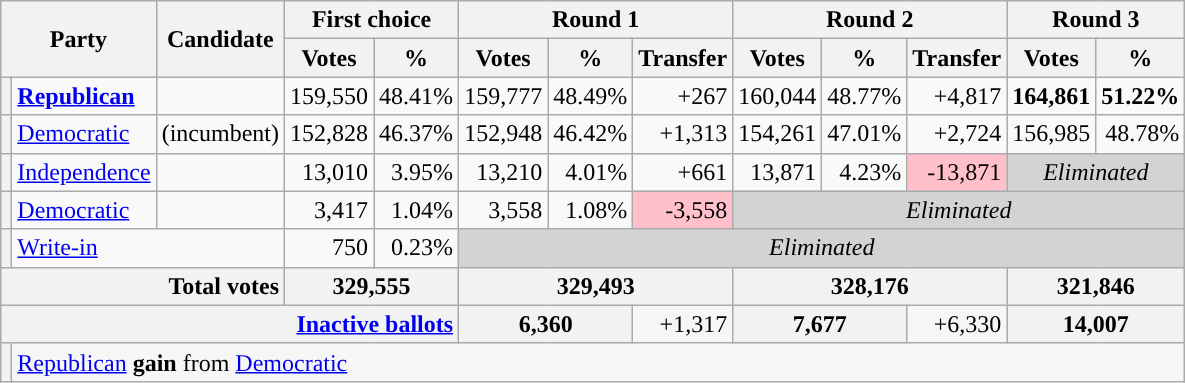<table class="wikitable sortable" style="text-align:right">
<tr>
<th colspan=2 rowspan=2>Party</th>
<th rowspan=2>Candidate</th>
<th colspan=2>First choice</th>
<th colspan=3>Round 1</th>
<th colspan=3>Round 2</th>
<th colspan=2>Round 3</th>
</tr>
<tr>
<th>Votes</th>
<th>%</th>
<th>Votes</th>
<th>%</th>
<th>Transfer</th>
<th>Votes</th>
<th>%</th>
<th>Transfer</th>
<th>Votes</th>
<th>%</th>
</tr>
<tr>
<th style="background-color:"></th>
<td style="text-align:left"><strong><a href='#'>Republican</a></strong></td>
<td style="text-align:left" scope="row"><strong></strong></td>
<td>159,550</td>
<td>48.41%</td>
<td>159,777</td>
<td>48.49%</td>
<td>+267</td>
<td>160,044</td>
<td>48.77%</td>
<td>+4,817</td>
<td><strong>164,861</strong></td>
<td><strong>51.22%</strong></td>
</tr>
<tr>
<th style="background-color:"></th>
<td style="text-align:left"><a href='#'>Democratic</a></td>
<td style="text-align:left" scope="row"> (incumbent)</td>
<td>152,828</td>
<td>46.37%</td>
<td>152,948</td>
<td>46.42%</td>
<td>+1,313</td>
<td>154,261</td>
<td>47.01%</td>
<td>+2,724</td>
<td>156,985</td>
<td>48.78%</td>
</tr>
<tr>
<th style="background-color:"></th>
<td style="text-align:left"><a href='#'>Independence</a></td>
<td style="text-align:left" scope="row"></td>
<td>13,010</td>
<td>3.95%</td>
<td>13,210</td>
<td>4.01%</td>
<td>+661</td>
<td>13,871</td>
<td>4.23%</td>
<td style="background:pink;">-13,871</td>
<td colspan=2 style="background:lightgrey; text-align:center"><em>Eliminated</em></td>
</tr>
<tr>
<th style="background-color:"></th>
<td style="text-align:left"><a href='#'>Democratic</a></td>
<td style="text-align:left" scope="row"></td>
<td>3,417</td>
<td>1.04%</td>
<td>3,558</td>
<td>1.08%</td>
<td style="background:pink;">-3,558</td>
<td colspan=5 style="background:lightgrey; text-align:center"><em>Eliminated</em></td>
</tr>
<tr>
<th style="background-color:"></th>
<td style="text-align:left" colspan=2><a href='#'>Write-in</a></td>
<td>750</td>
<td>0.23%</td>
<td colspan=8 style="background:lightgrey; text-align:center"><em>Eliminated</em></td>
</tr>
<tr class="sortbottom" style="background-color:#F6F6F6">
<th colspan=3 scope="row" style="text-align:right;">Total votes</th>
<th colspan=2>329,555</th>
<th colspan=3>329,493</th>
<th colspan=3>328,176</th>
<th colspan=2>321,846</th>
</tr>
<tr class="sortbottom" style="background-color:#F6F6F6">
<th colspan=5 scope="row" style="text-align:right;"><a href='#'>Inactive ballots</a></th>
<th colspan=2>6,360</th>
<td>+1,317</td>
<th colspan=2>7,677</th>
<td>+6,330</td>
<th colspan=2>14,007</th>
</tr>
<tr class="sortbottom" style="background:#f6f6f6;">
<th style="background-color:"></th>
<td colspan="13" style="text-align:left"><a href='#'>Republican</a> <strong>gain</strong> from <a href='#'>Democratic</a></td>
</tr>
</table>
